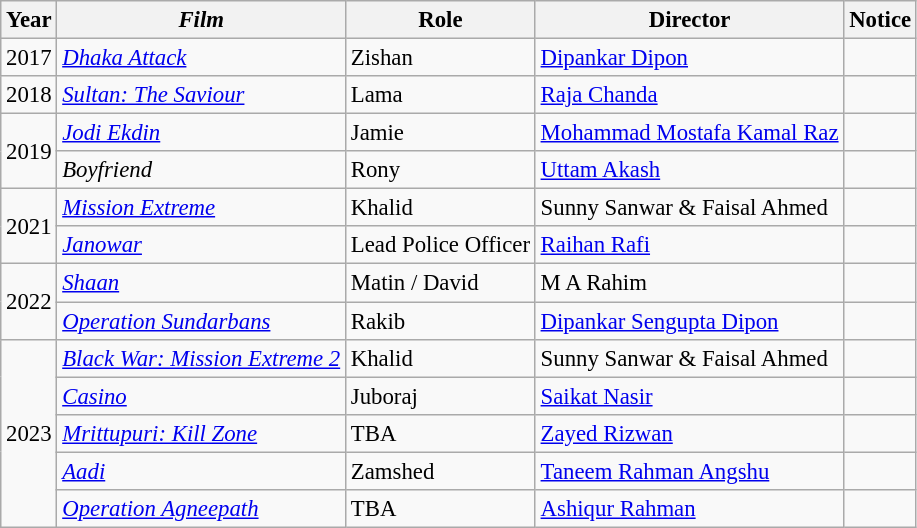<table class="wikitable" style="font-size: 95%;">
<tr>
<th>Year</th>
<th><em>Film</em></th>
<th>Role</th>
<th>Director</th>
<th>Notice</th>
</tr>
<tr>
<td rowspan="1">2017</td>
<td><em><a href='#'>Dhaka Attack</a></em></td>
<td>Zishan</td>
<td><a href='#'>Dipankar Dipon</a></td>
<td></td>
</tr>
<tr>
<td rowspan="1">2018</td>
<td><em><a href='#'>Sultan: The Saviour</a></em></td>
<td>Lama</td>
<td><a href='#'>Raja Chanda</a></td>
<td></td>
</tr>
<tr>
<td rowspan="2">2019</td>
<td><em><a href='#'>Jodi Ekdin</a></em></td>
<td>Jamie</td>
<td><a href='#'>Mohammad Mostafa Kamal Raz</a></td>
<td></td>
</tr>
<tr>
<td><em>Boyfriend</em></td>
<td>Rony</td>
<td><a href='#'>Uttam Akash</a></td>
<td></td>
</tr>
<tr>
<td rowspan="2">2021</td>
<td><em><a href='#'>Mission Extreme</a></em></td>
<td>Khalid</td>
<td>Sunny Sanwar & Faisal Ahmed</td>
<td></td>
</tr>
<tr>
<td><em><a href='#'>Janowar</a></em></td>
<td>Lead Police Officer</td>
<td><a href='#'>Raihan Rafi</a></td>
<td></td>
</tr>
<tr>
<td rowspan="2">2022</td>
<td><a href='#'><em>Shaan</em></a></td>
<td>Matin / David</td>
<td>M A Rahim</td>
<td></td>
</tr>
<tr>
<td><em><a href='#'>Operation Sundarbans</a></em></td>
<td>Rakib</td>
<td><a href='#'>Dipankar Sengupta Dipon</a></td>
<td></td>
</tr>
<tr>
<td rowspan="5">2023</td>
<td><em><a href='#'>Black War: Mission Extreme 2</a></em></td>
<td>Khalid</td>
<td>Sunny Sanwar & Faisal Ahmed</td>
<td></td>
</tr>
<tr>
<td><em><a href='#'>Casino</a></em></td>
<td>Juboraj</td>
<td><a href='#'>Saikat Nasir</a></td>
<td></td>
</tr>
<tr>
<td><em><a href='#'>Mrittupuri: Kill Zone</a></em></td>
<td>TBA</td>
<td><a href='#'>Zayed Rizwan</a></td>
<td></td>
</tr>
<tr>
<td><em><a href='#'>Aadi</a></em></td>
<td>Zamshed</td>
<td><a href='#'>Taneem Rahman Angshu</a></td>
<td></td>
</tr>
<tr>
<td><em><a href='#'>Operation Agneepath</a></em></td>
<td>TBA</td>
<td><a href='#'>Ashiqur Rahman</a></td>
<td></td>
</tr>
</table>
